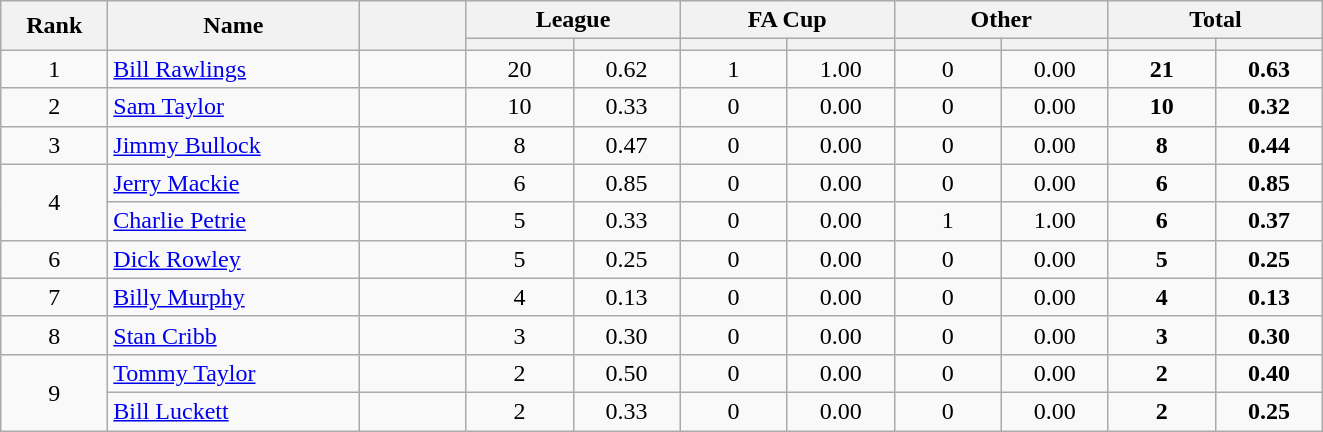<table class="wikitable plainrowheaders" style="text-align:center;">
<tr>
<th scope="col" rowspan="2" style="width:4em;">Rank</th>
<th scope="col" rowspan="2" style="width:10em;">Name</th>
<th scope="col" rowspan="2" style="width:4em;"></th>
<th scope="col" colspan="2">League</th>
<th scope="col" colspan="2">FA Cup</th>
<th scope="col" colspan="2">Other</th>
<th scope="col" colspan="2">Total</th>
</tr>
<tr>
<th scope="col" style="width:4em;"></th>
<th scope="col" style="width:4em;"></th>
<th scope="col" style="width:4em;"></th>
<th scope="col" style="width:4em;"></th>
<th scope="col" style="width:4em;"></th>
<th scope="col" style="width:4em;"></th>
<th scope="col" style="width:4em;"></th>
<th scope="col" style="width:4em;"></th>
</tr>
<tr>
<td>1</td>
<td align="left"><a href='#'>Bill Rawlings</a></td>
<td></td>
<td>20</td>
<td>0.62</td>
<td>1</td>
<td>1.00</td>
<td>0</td>
<td>0.00</td>
<td><strong>21</strong></td>
<td><strong>0.63</strong></td>
</tr>
<tr>
<td>2</td>
<td align="left"><a href='#'>Sam Taylor</a></td>
<td></td>
<td>10</td>
<td>0.33</td>
<td>0</td>
<td>0.00</td>
<td>0</td>
<td>0.00</td>
<td><strong>10</strong></td>
<td><strong>0.32</strong></td>
</tr>
<tr>
<td>3</td>
<td align="left"><a href='#'>Jimmy Bullock</a></td>
<td></td>
<td>8</td>
<td>0.47</td>
<td>0</td>
<td>0.00</td>
<td>0</td>
<td>0.00</td>
<td><strong>8</strong></td>
<td><strong>0.44</strong></td>
</tr>
<tr>
<td rowspan="2">4</td>
<td align="left"><a href='#'>Jerry Mackie</a></td>
<td></td>
<td>6</td>
<td>0.85</td>
<td>0</td>
<td>0.00</td>
<td>0</td>
<td>0.00</td>
<td><strong>6</strong></td>
<td><strong>0.85</strong></td>
</tr>
<tr>
<td align="left"><a href='#'>Charlie Petrie</a></td>
<td></td>
<td>5</td>
<td>0.33</td>
<td>0</td>
<td>0.00</td>
<td>1</td>
<td>1.00</td>
<td><strong>6</strong></td>
<td><strong>0.37</strong></td>
</tr>
<tr>
<td>6</td>
<td align="left"><a href='#'>Dick Rowley</a></td>
<td></td>
<td>5</td>
<td>0.25</td>
<td>0</td>
<td>0.00</td>
<td>0</td>
<td>0.00</td>
<td><strong>5</strong></td>
<td><strong>0.25</strong></td>
</tr>
<tr>
<td>7</td>
<td align="left"><a href='#'>Billy Murphy</a></td>
<td></td>
<td>4</td>
<td>0.13</td>
<td>0</td>
<td>0.00</td>
<td>0</td>
<td>0.00</td>
<td><strong>4</strong></td>
<td><strong>0.13</strong></td>
</tr>
<tr>
<td>8</td>
<td align="left"><a href='#'>Stan Cribb</a></td>
<td></td>
<td>3</td>
<td>0.30</td>
<td>0</td>
<td>0.00</td>
<td>0</td>
<td>0.00</td>
<td><strong>3</strong></td>
<td><strong>0.30</strong></td>
</tr>
<tr>
<td rowspan="2">9</td>
<td align="left"><a href='#'>Tommy Taylor</a></td>
<td></td>
<td>2</td>
<td>0.50</td>
<td>0</td>
<td>0.00</td>
<td>0</td>
<td>0.00</td>
<td><strong>2</strong></td>
<td><strong>0.40</strong></td>
</tr>
<tr>
<td align="left"><a href='#'>Bill Luckett</a></td>
<td></td>
<td>2</td>
<td>0.33</td>
<td>0</td>
<td>0.00</td>
<td>0</td>
<td>0.00</td>
<td><strong>2</strong></td>
<td><strong>0.25</strong></td>
</tr>
</table>
